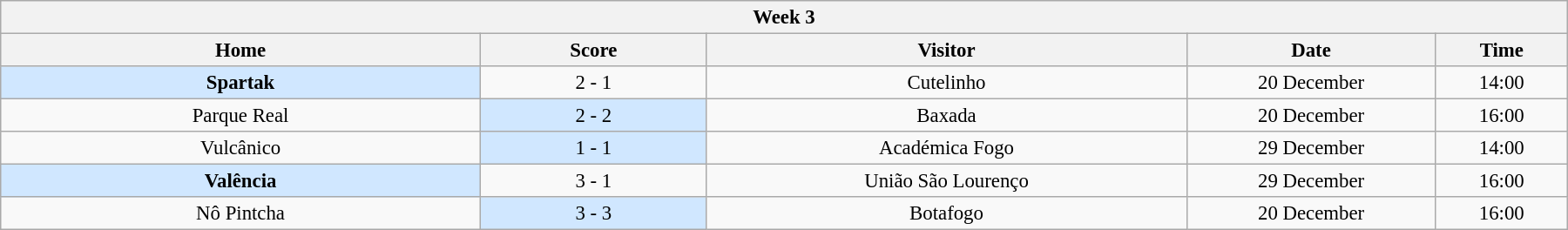<table class="wikitable" style="margin:1em auto; font-size:95%; text-align: center; width: 95%;">
<tr>
<th colspan="12"  style="with:100%;">Week 3</th>
</tr>
<tr>
<th style="width:200px;">Home</th>
<th width="90">Score</th>
<th style="width:200px;">Visitor</th>
<th style="width:100px;">Date</th>
<th style="width:50px;">Time</th>
</tr>
<tr>
<td bgcolor=#D0E7FF><strong>Spartak</strong></td>
<td>2 - 1</td>
<td>Cutelinho</td>
<td>20 December</td>
<td>14:00</td>
</tr>
<tr>
<td>Parque Real</td>
<td bgcolor=#D0E7FF>2 - 2</td>
<td>Baxada</td>
<td>20 December</td>
<td>16:00</td>
</tr>
<tr>
<td>Vulcânico</td>
<td bgcolor=#D0E7FF>1 - 1</td>
<td>Académica Fogo</td>
<td>29 December</td>
<td>14:00</td>
</tr>
<tr>
<td bgcolor=#D0E7FF><strong>Valência</strong></td>
<td>3 - 1</td>
<td>União São Lourenço</td>
<td>29 December</td>
<td>16:00</td>
</tr>
<tr>
<td>Nô Pintcha</td>
<td bgcolor=#D0E7FF>3 - 3</td>
<td>Botafogo</td>
<td>20 December</td>
<td>16:00</td>
</tr>
</table>
